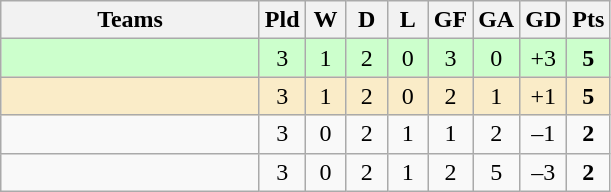<table class="wikitable" style="text-align: center;">
<tr>
<th width=165>Teams</th>
<th width=20>Pld</th>
<th width=20>W</th>
<th width=20>D</th>
<th width=20>L</th>
<th width=20>GF</th>
<th width=20>GA</th>
<th width=20>GD</th>
<th width=20>Pts</th>
</tr>
<tr align=center style="background:#ccffcc;">
<td style="text-align:left;"></td>
<td>3</td>
<td>1</td>
<td>2</td>
<td>0</td>
<td>3</td>
<td>0</td>
<td>+3</td>
<td><strong>5</strong></td>
</tr>
<tr align=center style="background:#faecc8;">
<td style="text-align:left;"></td>
<td>3</td>
<td>1</td>
<td>2</td>
<td>0</td>
<td>2</td>
<td>1</td>
<td>+1</td>
<td><strong>5</strong></td>
</tr>
<tr align=center>
<td style="text-align:left;"></td>
<td>3</td>
<td>0</td>
<td>2</td>
<td>1</td>
<td>1</td>
<td>2</td>
<td>–1</td>
<td><strong>2</strong></td>
</tr>
<tr align=center>
<td style="text-align:left;"></td>
<td>3</td>
<td>0</td>
<td>2</td>
<td>1</td>
<td>2</td>
<td>5</td>
<td>–3</td>
<td><strong>2</strong></td>
</tr>
</table>
